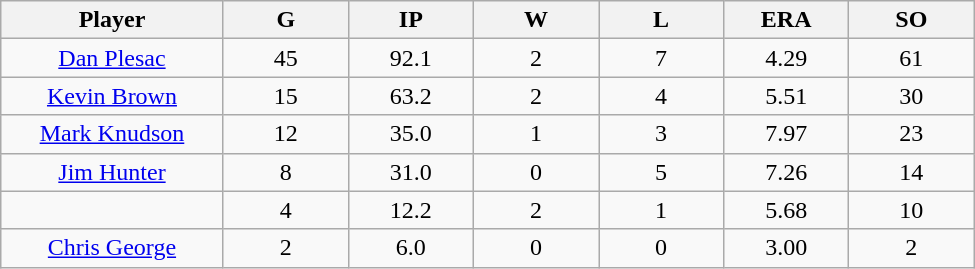<table class="wikitable sortable">
<tr>
<th bgcolor="#DDDDFF" width="16%">Player</th>
<th bgcolor="#DDDDFF" width="9%">G</th>
<th bgcolor="#DDDDFF" width="9%">IP</th>
<th bgcolor="#DDDDFF" width="9%">W</th>
<th bgcolor="#DDDDFF" width="9%">L</th>
<th bgcolor="#DDDDFF" width="9%">ERA</th>
<th bgcolor="#DDDDFF" width="9%">SO</th>
</tr>
<tr align="center">
<td><a href='#'>Dan Plesac</a></td>
<td>45</td>
<td>92.1</td>
<td>2</td>
<td>7</td>
<td>4.29</td>
<td>61</td>
</tr>
<tr align="center">
<td><a href='#'>Kevin Brown</a></td>
<td>15</td>
<td>63.2</td>
<td>2</td>
<td>4</td>
<td>5.51</td>
<td>30</td>
</tr>
<tr align="center">
<td><a href='#'>Mark Knudson</a></td>
<td>12</td>
<td>35.0</td>
<td>1</td>
<td>3</td>
<td>7.97</td>
<td>23</td>
</tr>
<tr align="center">
<td><a href='#'>Jim Hunter</a></td>
<td>8</td>
<td>31.0</td>
<td>0</td>
<td>5</td>
<td>7.26</td>
<td>14</td>
</tr>
<tr align="center">
<td></td>
<td>4</td>
<td>12.2</td>
<td>2</td>
<td>1</td>
<td>5.68</td>
<td>10</td>
</tr>
<tr align="center">
<td><a href='#'>Chris George</a></td>
<td>2</td>
<td>6.0</td>
<td>0</td>
<td>0</td>
<td>3.00</td>
<td>2</td>
</tr>
</table>
